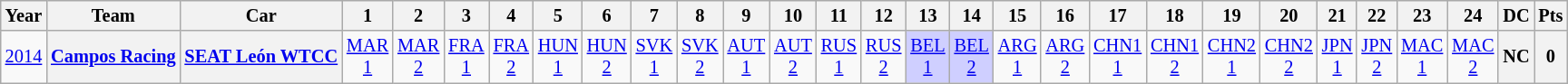<table class="wikitable" style="text-align:center; font-size:85%">
<tr>
<th>Year</th>
<th>Team</th>
<th>Car</th>
<th>1</th>
<th>2</th>
<th>3</th>
<th>4</th>
<th>5</th>
<th>6</th>
<th>7</th>
<th>8</th>
<th>9</th>
<th>10</th>
<th>11</th>
<th>12</th>
<th>13</th>
<th>14</th>
<th>15</th>
<th>16</th>
<th>17</th>
<th>18</th>
<th>19</th>
<th>20</th>
<th>21</th>
<th>22</th>
<th>23</th>
<th>24</th>
<th>DC</th>
<th>Pts</th>
</tr>
<tr>
<td><a href='#'>2014</a></td>
<th><a href='#'>Campos Racing</a></th>
<th><a href='#'>SEAT León WTCC</a></th>
<td><a href='#'>MAR<br>1</a></td>
<td><a href='#'>MAR<br>2</a></td>
<td><a href='#'>FRA<br>1</a></td>
<td><a href='#'>FRA<br>2</a></td>
<td><a href='#'>HUN<br>1</a></td>
<td><a href='#'>HUN<br>2</a></td>
<td><a href='#'>SVK<br>1</a></td>
<td><a href='#'>SVK<br>2</a></td>
<td><a href='#'>AUT<br>1</a></td>
<td><a href='#'>AUT<br>2</a></td>
<td><a href='#'>RUS<br>1</a></td>
<td><a href='#'>RUS<br>2</a></td>
<td style="background:#CFCFFF;"><a href='#'>BEL<br>1</a><br></td>
<td style="background:#CFCFFF;"><a href='#'>BEL<br>2</a><br></td>
<td><a href='#'>ARG<br>1</a></td>
<td><a href='#'>ARG<br>2</a></td>
<td><a href='#'>CHN1<br>1</a></td>
<td><a href='#'>CHN1<br>2</a></td>
<td><a href='#'>CHN2<br>1</a></td>
<td><a href='#'>CHN2<br>2</a></td>
<td><a href='#'>JPN<br>1</a></td>
<td><a href='#'>JPN<br>2</a></td>
<td><a href='#'>MAC<br>1</a></td>
<td><a href='#'>MAC<br>2</a></td>
<th>NC</th>
<th>0</th>
</tr>
</table>
